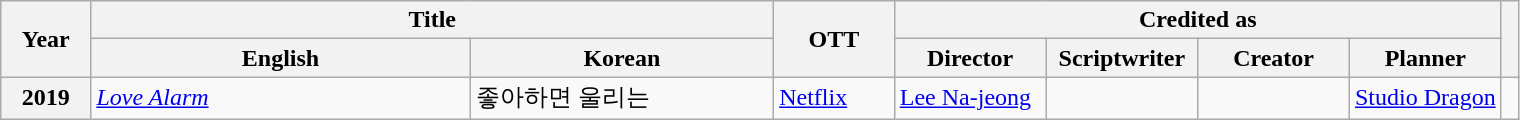<table class="wikitable plainrowheaders">
<tr>
<th rowspan="2">Year</th>
<th colspan="2">Title</th>
<th rowspan="2">OTT</th>
<th colspan="4">Credited as</th>
<th rowspan="2" class="unsortable"></th>
</tr>
<tr>
<th width="25%">English</th>
<th width="20%">Korean</th>
<th width="10%">Director</th>
<th width="10%">Scriptwriter</th>
<th width="10%">Creator</th>
<th width="10%">Planner</th>
</tr>
<tr>
<th scope="row">2019</th>
<td><em><a href='#'>Love Alarm</a></em></td>
<td>좋아하면 울리는</td>
<td><a href='#'>Netflix</a></td>
<td><a href='#'>Lee Na-jeong</a></td>
<td></td>
<td></td>
<td><a href='#'>Studio Dragon</a></td>
<td></td>
</tr>
</table>
